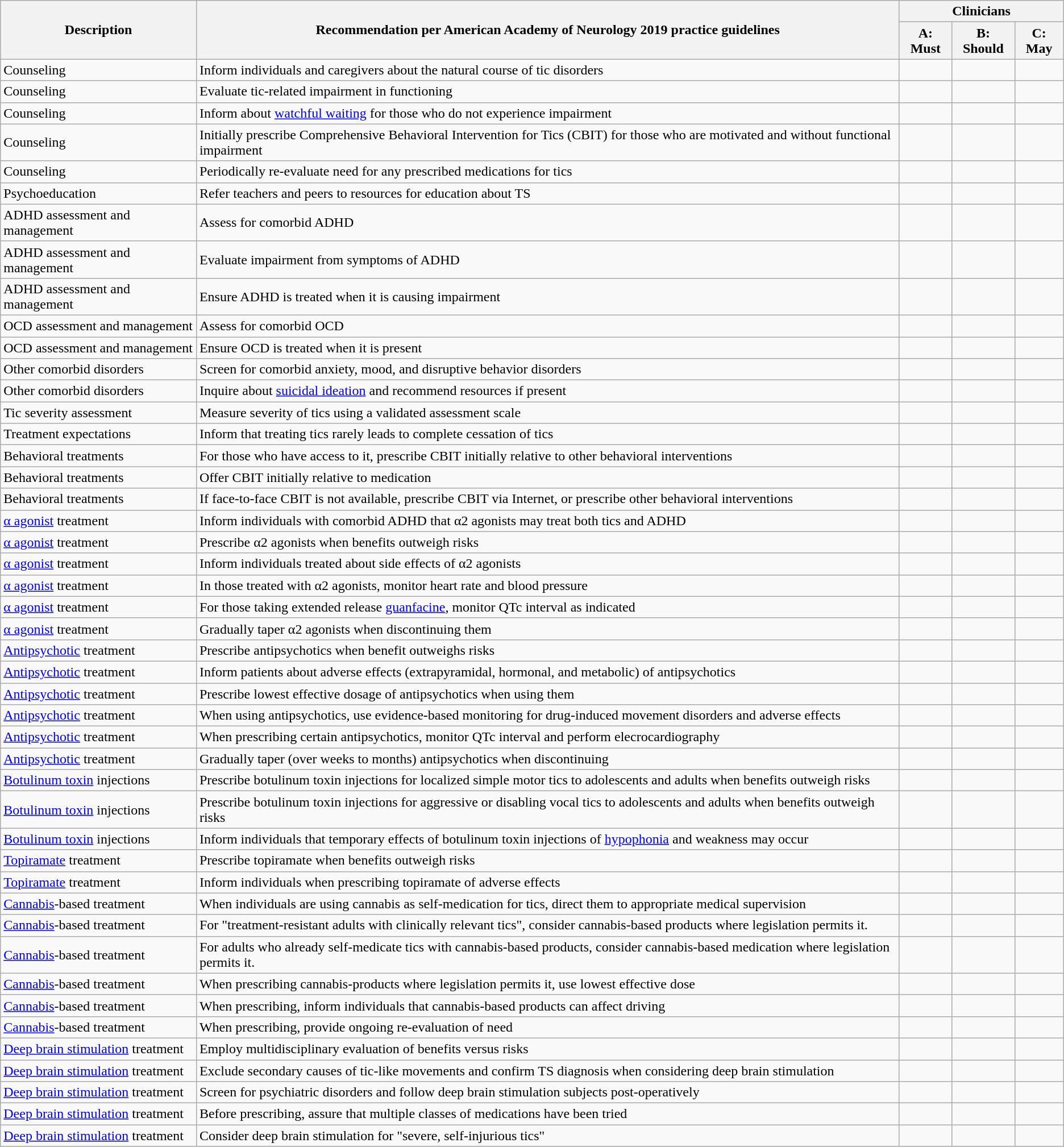<table class="wikitable sortable">
<tr>
<th rowspan="2">Description</th>
<th rowspan="2">Recommendation per American Academy of Neurology 2019 practice guidelines</th>
<th colspan="3">Clinicians</th>
</tr>
<tr>
<th>A: Must</th>
<th>B: Should</th>
<th>C: May</th>
</tr>
<tr>
<td> Counseling</td>
<td> Inform individuals and caregivers about the natural course of tic disorders</td>
<td> </td>
<td></td>
<td></td>
</tr>
<tr>
<td> Counseling</td>
<td> Evaluate tic-related impairment in functioning</td>
<td></td>
<td></td>
<td></td>
</tr>
<tr>
<td> Counseling</td>
<td> Inform about <a href='#'>watchful waiting</a> for those who do not experience impairment</td>
<td></td>
<td> </td>
<td></td>
</tr>
<tr>
<td> Counseling</td>
<td> Initially prescribe Comprehensive Behavioral Intervention for Tics (CBIT) for those who are motivated and without functional impairment</td>
<td></td>
<td></td>
<td></td>
</tr>
<tr>
<td> Counseling</td>
<td> Periodically re-evaluate need for any prescribed medications for tics</td>
<td></td>
<td></td>
<td></td>
</tr>
<tr>
<td> Psychoeducation</td>
<td> Refer teachers and peers to resources for education about TS</td>
<td></td>
<td> </td>
<td></td>
</tr>
<tr>
<td>ADHD assessment and management</td>
<td> Assess for comorbid ADHD</td>
<td></td>
<td> </td>
<td></td>
</tr>
<tr>
<td>ADHD assessment and management</td>
<td> Evaluate impairment from symptoms of ADHD</td>
<td></td>
<td> </td>
<td></td>
</tr>
<tr>
<td>ADHD assessment and management</td>
<td> Ensure ADHD is treated when it is causing impairment</td>
<td></td>
<td> </td>
<td></td>
</tr>
<tr>
<td> OCD assessment and management</td>
<td> Assess for comorbid OCD</td>
<td></td>
<td> </td>
<td></td>
</tr>
<tr>
<td> OCD assessment and management</td>
<td> Ensure OCD is treated when it is present</td>
<td></td>
<td> </td>
<td></td>
</tr>
<tr>
<td> Other comorbid disorders</td>
<td> Screen for comorbid anxiety, mood, and disruptive behavior disorders</td>
<td></td>
<td></td>
<td></td>
</tr>
<tr>
<td>Other comorbid disorders</td>
<td> Inquire about <a href='#'>suicidal ideation</a> and recommend resources if present</td>
<td></td>
<td></td>
<td></td>
</tr>
<tr>
<td>Tic severity assessment</td>
<td>Measure severity of tics using a validated assessment scale</td>
<td></td>
<td></td>
<td></td>
</tr>
<tr>
<td>Treatment expectations</td>
<td> Inform that treating tics rarely leads to complete cessation of tics</td>
<td></td>
<td></td>
<td></td>
</tr>
<tr>
<td>Behavioral treatments</td>
<td>For those who have access to it, prescribe CBIT initially relative to other behavioral interventions</td>
<td></td>
<td> </td>
<td></td>
</tr>
<tr>
<td>Behavioral treatments</td>
<td>Offer CBIT initially relative to medication</td>
<td></td>
<td> </td>
<td></td>
</tr>
<tr>
<td>Behavioral treatments</td>
<td> If face-to-face CBIT is not available, prescribe CBIT via Internet, or prescribe other behavioral interventions</td>
<td></td>
<td></td>
<td></td>
</tr>
<tr>
<td> <a href='#'>α agonist</a> treatment</td>
<td> Inform individuals with comorbid ADHD that α2 agonists may treat both tics and ADHD</td>
<td></td>
<td> </td>
<td></td>
</tr>
<tr>
<td> <a href='#'>α agonist</a> treatment</td>
<td> Prescribe α2 agonists when benefits outweigh risks</td>
<td></td>
<td> </td>
<td></td>
</tr>
<tr>
<td> <a href='#'>α agonist</a> treatment</td>
<td> Inform individuals treated about side effects of α2 agonists</td>
<td></td>
<td></td>
<td></td>
</tr>
<tr>
<td> <a href='#'>α agonist</a> treatment</td>
<td>In those treated with α2 agonists, monitor heart rate and blood pressure</td>
<td></td>
<td></td>
<td></td>
</tr>
<tr>
<td> <a href='#'>α agonist</a> treatment</td>
<td> For those taking extended release <a href='#'>guanfacine</a>, monitor QTc interval as indicated</td>
<td></td>
<td></td>
<td></td>
</tr>
<tr>
<td> <a href='#'>α agonist</a> treatment</td>
<td> Gradually taper α2 agonists when discontinuing them</td>
<td></td>
<td></td>
<td></td>
</tr>
<tr>
<td> <a href='#'>Antipsychotic</a> treatment</td>
<td>Prescribe antipsychotics when benefit outweighs risks</td>
<td></td>
<td></td>
<td></td>
</tr>
<tr>
<td> <a href='#'>Antipsychotic</a> treatment</td>
<td>Inform patients about adverse effects (extrapyramidal, hormonal, and metabolic) of antipsychotics</td>
<td></td>
<td></td>
<td></td>
</tr>
<tr>
<td> <a href='#'>Antipsychotic</a> treatment</td>
<td>Prescribe lowest effective dosage of antipsychotics when using them</td>
<td></td>
<td></td>
<td></td>
</tr>
<tr>
<td> <a href='#'>Antipsychotic</a> treatment</td>
<td> When using antipsychotics, use evidence-based monitoring for drug-induced movement disorders and adverse effects</td>
<td></td>
<td> </td>
<td></td>
</tr>
<tr>
<td> <a href='#'>Antipsychotic</a> treatment</td>
<td> When prescribing certain antipsychotics, monitor QTc interval and perform elecrocardiography</td>
<td></td>
<td></td>
<td></td>
</tr>
<tr>
<td> <a href='#'>Antipsychotic</a> treatment</td>
<td> Gradually taper (over weeks to months) antipsychotics when discontinuing</td>
<td></td>
<td> </td>
<td></td>
</tr>
<tr>
<td> <a href='#'>Botulinum toxin</a> injections</td>
<td> Prescribe botulinum toxin injections for localized simple motor tics to adolescents and adults when benefits outweigh risks</td>
<td></td>
<td></td>
<td></td>
</tr>
<tr>
<td> <a href='#'>Botulinum toxin</a> injections</td>
<td> Prescribe botulinum toxin injections for aggressive or disabling vocal tics to adolescents and adults when benefits outweigh risks</td>
<td></td>
<td></td>
<td></td>
</tr>
<tr>
<td> <a href='#'>Botulinum toxin</a> injections</td>
<td> Inform individuals that temporary effects of botulinum toxin injections of <a href='#'>hypophonia</a> and weakness may occur</td>
<td></td>
<td></td>
<td></td>
</tr>
<tr>
<td> <a href='#'>Topiramate</a> treatment</td>
<td>Prescribe topiramate when benefits outweigh risks</td>
<td></td>
<td> </td>
<td></td>
</tr>
<tr>
<td> <a href='#'>Topiramate</a> treatment</td>
<td> Inform individuals when prescribing topiramate of adverse effects</td>
<td></td>
<td></td>
<td></td>
</tr>
<tr>
<td> <a href='#'>Cannabis</a>-based treatment</td>
<td>When individuals are using cannabis as self-medication for tics, direct them to appropriate medical supervision</td>
<td></td>
<td></td>
<td></td>
</tr>
<tr>
<td> <a href='#'>Cannabis</a>-based treatment</td>
<td>For "treatment-resistant adults with clinically relevant tics", consider cannabis-based products where legislation permits it.</td>
<td></td>
<td></td>
<td></td>
</tr>
<tr>
<td> <a href='#'>Cannabis</a>-based treatment</td>
<td>For adults who already self-medicate tics with cannabis-based products, consider cannabis-based medication where legislation permits it.</td>
<td></td>
<td></td>
<td></td>
</tr>
<tr>
<td> <a href='#'>Cannabis</a>-based treatment</td>
<td>When prescribing cannabis-products where legislation permits it, use lowest effective dose</td>
<td></td>
<td></td>
<td></td>
</tr>
<tr>
<td> <a href='#'>Cannabis</a>-based treatment</td>
<td>When prescribing, inform individuals that cannabis-based products can affect driving</td>
<td></td>
<td></td>
<td></td>
</tr>
<tr>
<td> <a href='#'>Cannabis</a>-based treatment</td>
<td>When prescribing, provide ongoing re-evaluation of need</td>
<td></td>
<td></td>
<td></td>
</tr>
<tr>
<td> <a href='#'>Deep brain stimulation</a> treatment</td>
<td>Employ multidisciplinary evaluation of benefits versus risks</td>
<td></td>
<td></td>
<td></td>
</tr>
<tr>
<td> <a href='#'>Deep brain stimulation</a> treatment</td>
<td>Exclude secondary causes of tic-like movements and confirm TS diagnosis when considering deep brain stimulation</td>
<td></td>
<td> </td>
<td></td>
</tr>
<tr>
<td> <a href='#'>Deep brain stimulation</a> treatment</td>
<td>Screen for psychiatric disorders and follow deep brain stimulation subjects post-operatively</td>
<td></td>
<td></td>
<td></td>
</tr>
<tr>
<td> <a href='#'>Deep brain stimulation</a> treatment</td>
<td>Before prescribing, assure that multiple classes of medications have been tried</td>
<td></td>
<td></td>
<td></td>
</tr>
<tr>
<td> <a href='#'>Deep brain stimulation</a> treatment</td>
<td>Consider deep brain stimulation for "severe, self-injurious tics"</td>
<td></td>
<td></td>
<td></td>
</tr>
</table>
